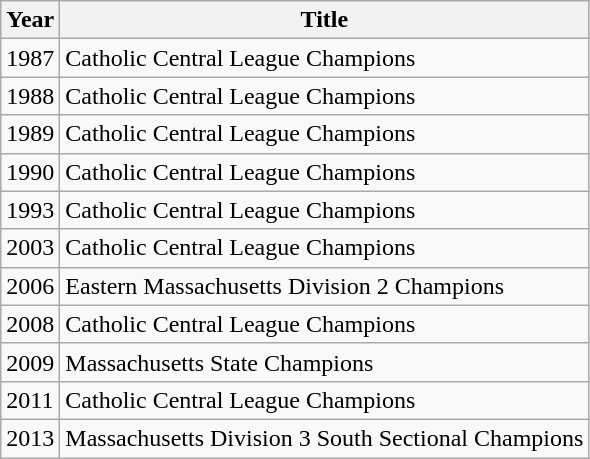<table class="wikitable mw-collapsible autocollapse">
<tr>
<th>Year</th>
<th>Title</th>
</tr>
<tr>
<td>1987</td>
<td>Catholic Central League Champions</td>
</tr>
<tr>
<td>1988</td>
<td>Catholic Central League Champions</td>
</tr>
<tr>
<td>1989</td>
<td>Catholic Central League Champions</td>
</tr>
<tr>
<td>1990</td>
<td>Catholic Central League Champions</td>
</tr>
<tr>
<td>1993</td>
<td>Catholic Central League Champions</td>
</tr>
<tr>
<td>2003</td>
<td>Catholic Central League Champions</td>
</tr>
<tr>
<td>2006</td>
<td>Eastern Massachusetts Division 2 Champions</td>
</tr>
<tr>
<td>2008</td>
<td>Catholic Central League Champions</td>
</tr>
<tr>
<td>2009</td>
<td>Massachusetts State Champions</td>
</tr>
<tr>
<td>2011</td>
<td>Catholic Central League Champions</td>
</tr>
<tr>
<td>2013</td>
<td>Massachusetts Division 3 South Sectional Champions</td>
</tr>
</table>
